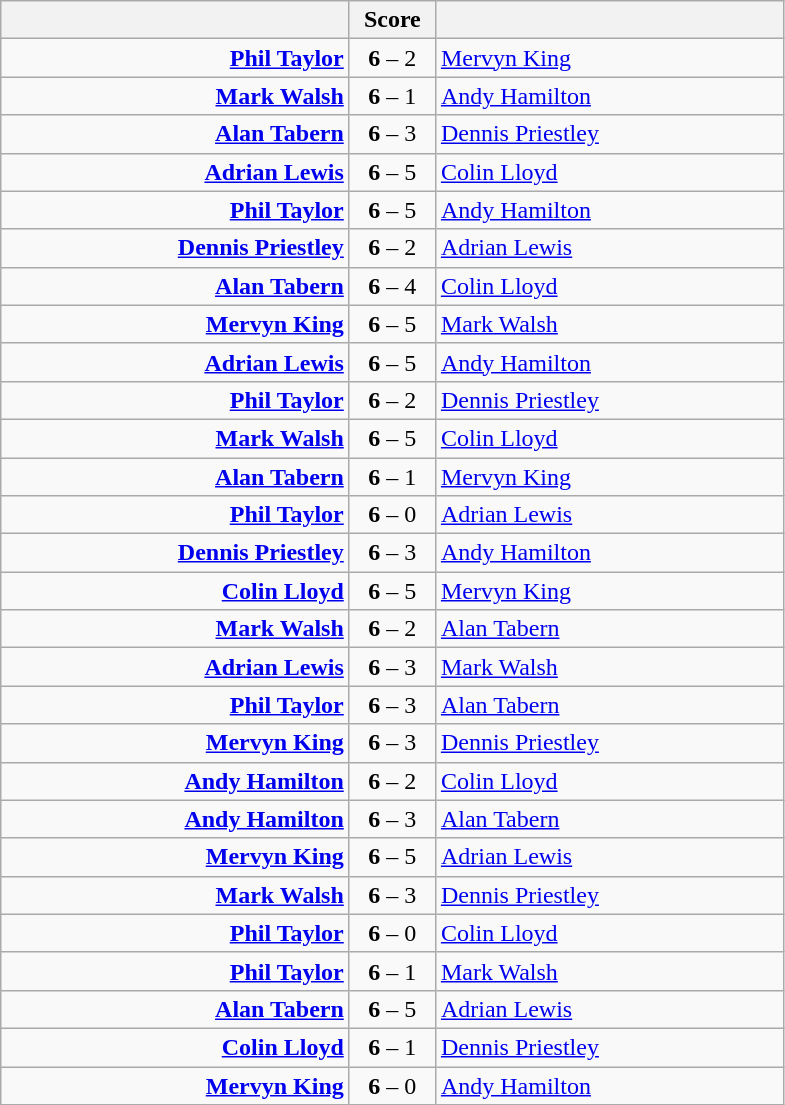<table class=wikitable style="text-align:center">
<tr>
<th width=225></th>
<th width=50>Score</th>
<th width=225></th>
</tr>
<tr align=left>
<td align=right><strong><a href='#'>Phil Taylor</a></strong> </td>
<td align=center><strong>6</strong> – 2</td>
<td> <a href='#'>Mervyn King</a></td>
</tr>
<tr align=left>
<td align=right><strong><a href='#'>Mark Walsh</a></strong> </td>
<td align=center><strong>6</strong> – 1</td>
<td> <a href='#'>Andy Hamilton</a></td>
</tr>
<tr align=left>
<td align=right><strong><a href='#'>Alan Tabern</a></strong> </td>
<td align=center><strong>6</strong> – 3</td>
<td> <a href='#'>Dennis Priestley</a></td>
</tr>
<tr align=left>
<td align=right><strong><a href='#'>Adrian Lewis</a></strong> </td>
<td align=center><strong>6</strong> – 5</td>
<td> <a href='#'>Colin Lloyd</a></td>
</tr>
<tr align=left>
<td align=right><strong><a href='#'>Phil Taylor</a></strong> </td>
<td align=center><strong>6</strong> – 5</td>
<td> <a href='#'>Andy Hamilton</a></td>
</tr>
<tr align=left>
<td align=right><strong><a href='#'>Dennis Priestley</a></strong> </td>
<td align=center><strong>6</strong> – 2</td>
<td> <a href='#'>Adrian Lewis</a></td>
</tr>
<tr align=left>
<td align=right><strong><a href='#'>Alan Tabern</a></strong> </td>
<td align=center><strong>6</strong> – 4</td>
<td> <a href='#'>Colin Lloyd</a></td>
</tr>
<tr align=left>
<td align=right><strong><a href='#'>Mervyn King</a></strong> </td>
<td align=center><strong>6</strong> – 5</td>
<td> <a href='#'>Mark Walsh</a></td>
</tr>
<tr align=left>
<td align=right><strong><a href='#'>Adrian Lewis</a></strong> </td>
<td align=center><strong>6</strong> – 5</td>
<td> <a href='#'>Andy Hamilton</a></td>
</tr>
<tr align=left>
<td align=right><strong><a href='#'>Phil Taylor</a></strong> </td>
<td align=center><strong>6</strong> – 2</td>
<td> <a href='#'>Dennis Priestley</a></td>
</tr>
<tr align=left>
<td align=right><strong><a href='#'>Mark Walsh</a></strong> </td>
<td align=center><strong>6</strong> – 5</td>
<td> <a href='#'>Colin Lloyd</a></td>
</tr>
<tr align=left>
<td align=right><strong><a href='#'>Alan Tabern</a></strong> </td>
<td align=center><strong>6</strong> – 1</td>
<td> <a href='#'>Mervyn King</a></td>
</tr>
<tr align=left>
<td align=right><strong><a href='#'>Phil Taylor</a></strong> </td>
<td align=center><strong>6</strong> – 0</td>
<td> <a href='#'>Adrian Lewis</a></td>
</tr>
<tr align=left>
<td align=right><strong><a href='#'>Dennis Priestley</a></strong> </td>
<td align=center><strong>6</strong> – 3</td>
<td> <a href='#'>Andy Hamilton</a></td>
</tr>
<tr align=left>
<td align=right><strong><a href='#'>Colin Lloyd</a></strong> </td>
<td align=center><strong>6</strong> – 5</td>
<td> <a href='#'>Mervyn King</a></td>
</tr>
<tr align=left>
<td align=right><strong><a href='#'>Mark Walsh</a></strong> </td>
<td align=center><strong>6</strong> – 2</td>
<td> <a href='#'>Alan Tabern</a></td>
</tr>
<tr align=left>
<td align=right><strong><a href='#'>Adrian Lewis</a></strong> </td>
<td align=center><strong>6</strong> – 3</td>
<td> <a href='#'>Mark Walsh</a></td>
</tr>
<tr align=left>
<td align=right><strong><a href='#'>Phil Taylor</a></strong> </td>
<td align=center><strong>6</strong> – 3</td>
<td> <a href='#'>Alan Tabern</a></td>
</tr>
<tr align=left>
<td align=right><strong><a href='#'>Mervyn King</a></strong> </td>
<td align=center><strong>6</strong> – 3</td>
<td> <a href='#'>Dennis Priestley</a></td>
</tr>
<tr align=left>
<td align=right><strong><a href='#'>Andy Hamilton</a></strong> </td>
<td align=center><strong>6</strong> – 2</td>
<td> <a href='#'>Colin Lloyd</a></td>
</tr>
<tr align=left>
<td align=right><strong><a href='#'>Andy Hamilton</a></strong> </td>
<td align=center><strong>6</strong> – 3</td>
<td> <a href='#'>Alan Tabern</a></td>
</tr>
<tr align=left>
<td align=right><strong><a href='#'>Mervyn King</a></strong> </td>
<td align=center><strong>6</strong> – 5</td>
<td> <a href='#'>Adrian Lewis</a></td>
</tr>
<tr align=left>
<td align=right><strong><a href='#'>Mark Walsh</a></strong> </td>
<td align=center><strong>6</strong> – 3</td>
<td> <a href='#'>Dennis Priestley</a></td>
</tr>
<tr align=left>
<td align=right><strong><a href='#'>Phil Taylor</a></strong> </td>
<td align=center><strong>6</strong> – 0</td>
<td> <a href='#'>Colin Lloyd</a></td>
</tr>
<tr align=left>
<td align=right><strong><a href='#'>Phil Taylor</a></strong> </td>
<td align=center><strong>6</strong> – 1</td>
<td> <a href='#'>Mark Walsh</a></td>
</tr>
<tr align=left>
<td align=right><strong><a href='#'>Alan Tabern</a></strong> </td>
<td align=center><strong>6</strong> – 5</td>
<td> <a href='#'>Adrian Lewis</a></td>
</tr>
<tr align=left>
<td align=right><strong><a href='#'>Colin Lloyd</a></strong> </td>
<td align=center><strong>6</strong> – 1</td>
<td> <a href='#'>Dennis Priestley</a></td>
</tr>
<tr align=left>
<td align=right><strong><a href='#'>Mervyn King</a></strong> </td>
<td align=center><strong>6</strong> – 0</td>
<td> <a href='#'>Andy Hamilton</a></td>
</tr>
</table>
